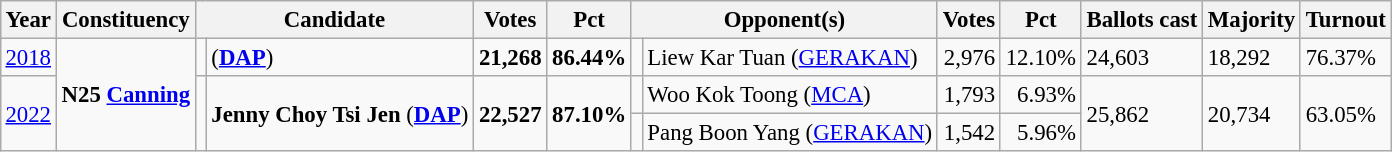<table class="wikitable" style="margin:0.5em ; font-size:95%">
<tr>
<th>Year</th>
<th>Constituency</th>
<th colspan="2">Candidate</th>
<th>Votes</th>
<th>Pct</th>
<th colspan="2">Opponent(s)</th>
<th>Votes</th>
<th>Pct</th>
<th>Ballots cast</th>
<th>Majority</th>
<th>Turnout</th>
</tr>
<tr>
<td><a href='#'>2018</a></td>
<td rowspan="3"><strong>N25 <a href='#'>Canning</a></strong></td>
<td></td>
<td> (<a href='#'><strong>DAP</strong></a>)</td>
<td style="text-align:right;"><strong>21,268</strong></td>
<td><strong>86.44%</strong></td>
<td></td>
<td>Liew Kar Tuan (<a href='#'>GERAKAN</a>)</td>
<td style="text-align:right;">2,976</td>
<td>12.10%</td>
<td>24,603</td>
<td>18,292</td>
<td>76.37%</td>
</tr>
<tr>
<td rowspan="2"><a href='#'>2022</a></td>
<td rowspan="2" ></td>
<td rowspan="2"><strong>Jenny Choy Tsi Jen</strong> (<a href='#'><strong>DAP</strong></a>)</td>
<td rowspan="2" style="text-align:right;"><strong>22,527</strong></td>
<td rowspan="2"><strong>87.10%</strong></td>
<td></td>
<td>Woo Kok Toong (<a href='#'>MCA</a>)</td>
<td style="text-align:right;">1,793</td>
<td style="text-align:right;">6.93%</td>
<td rowspan="2">25,862</td>
<td rowspan="2">20,734</td>
<td rowspan="2">63.05%</td>
</tr>
<tr>
<td bgcolor=></td>
<td>Pang Boon Yang (<a href='#'>GERAKAN</a>)</td>
<td style="text-align:right;">1,542</td>
<td style="text-align:right;">5.96%</td>
</tr>
</table>
